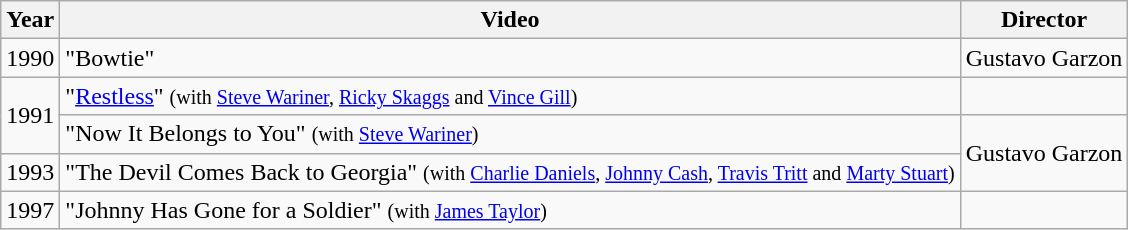<table class="wikitable">
<tr>
<th>Year</th>
<th>Video</th>
<th>Director</th>
</tr>
<tr>
<td>1990</td>
<td>"Bowtie"</td>
<td>Gustavo Garzon</td>
</tr>
<tr>
<td rowspan="2">1991</td>
<td>"<a href='#'>Restless</a>" <small>(with <a href='#'>Steve Wariner</a>, <a href='#'>Ricky Skaggs</a> and <a href='#'>Vince Gill</a>)</small></td>
<td></td>
</tr>
<tr>
<td>"Now It Belongs to You" <small>(with <a href='#'>Steve Wariner</a>)</small></td>
<td rowspan="2">Gustavo Garzon</td>
</tr>
<tr>
<td>1993</td>
<td>"The Devil Comes Back to Georgia" <small>(with <a href='#'>Charlie Daniels</a>, <a href='#'>Johnny Cash</a>, <a href='#'>Travis Tritt</a> and <a href='#'>Marty Stuart</a>)</small></td>
</tr>
<tr>
<td>1997</td>
<td>"Johnny Has Gone for a Soldier" <small>(with <a href='#'>James Taylor</a>)</small></td>
<td></td>
</tr>
</table>
